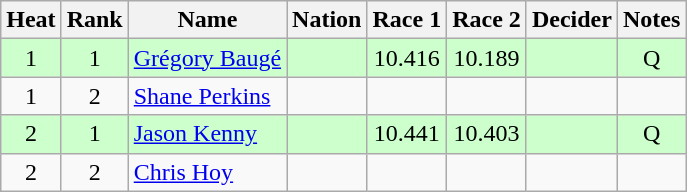<table class="wikitable sortable" style="text-align:center">
<tr>
<th>Heat</th>
<th>Rank</th>
<th>Name</th>
<th>Nation</th>
<th>Race 1</th>
<th>Race 2</th>
<th>Decider</th>
<th>Notes</th>
</tr>
<tr bgcolor=ccffcc>
<td>1</td>
<td>1</td>
<td align=left><a href='#'>Grégory Baugé</a></td>
<td align=left></td>
<td>10.416</td>
<td>10.189</td>
<td></td>
<td>Q</td>
</tr>
<tr>
<td>1</td>
<td>2</td>
<td align=left><a href='#'>Shane Perkins</a></td>
<td align=left></td>
<td></td>
<td></td>
<td></td>
<td></td>
</tr>
<tr bgcolor=ccffcc>
<td>2</td>
<td>1</td>
<td align=left><a href='#'>Jason Kenny</a></td>
<td align=left></td>
<td>10.441</td>
<td>10.403</td>
<td></td>
<td>Q</td>
</tr>
<tr>
<td>2</td>
<td>2</td>
<td align=left><a href='#'>Chris Hoy</a></td>
<td align=left></td>
<td></td>
<td></td>
<td></td>
<td></td>
</tr>
</table>
